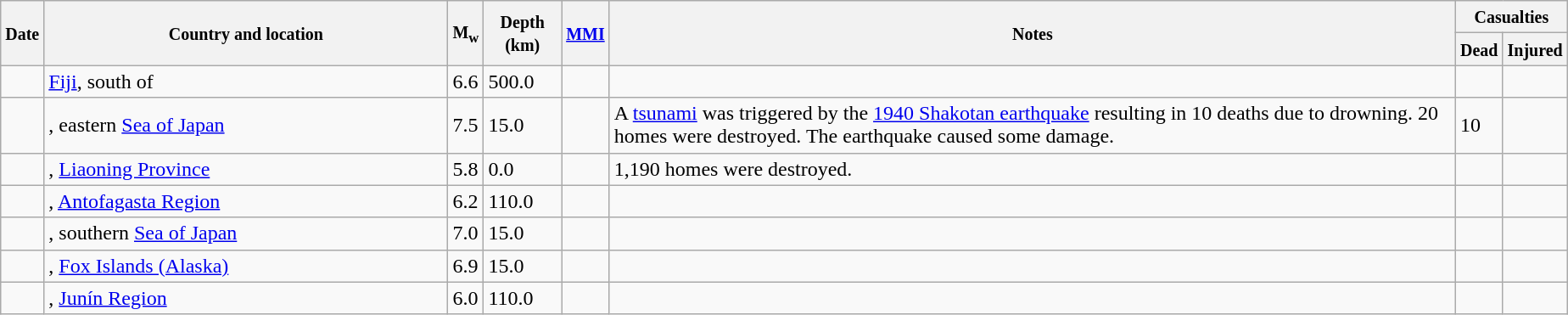<table class="wikitable sortable sort-under" style="border:1px black; margin-left:1em;">
<tr>
<th rowspan="2"><small>Date</small></th>
<th rowspan="2" style="width: 310px"><small>Country and location</small></th>
<th rowspan="2"><small>M<sub>w</sub></small></th>
<th rowspan="2"><small>Depth (km)</small></th>
<th rowspan="2"><small><a href='#'>MMI</a></small></th>
<th rowspan="2" class="unsortable"><small>Notes</small></th>
<th colspan="2"><small>Casualties</small></th>
</tr>
<tr>
<th><small>Dead</small></th>
<th><small>Injured</small></th>
</tr>
<tr>
<td></td>
<td> <a href='#'>Fiji</a>, south of</td>
<td>6.6</td>
<td>500.0</td>
<td></td>
<td></td>
<td></td>
<td></td>
</tr>
<tr>
<td></td>
<td>, eastern <a href='#'>Sea of Japan</a></td>
<td>7.5</td>
<td>15.0</td>
<td></td>
<td>A <a href='#'>tsunami</a> was triggered by the <a href='#'>1940 Shakotan earthquake</a> resulting in 10 deaths due to drowning. 20 homes were destroyed. The earthquake caused some damage.</td>
<td>10</td>
<td></td>
</tr>
<tr>
<td></td>
<td>, <a href='#'>Liaoning Province</a></td>
<td>5.8</td>
<td>0.0</td>
<td></td>
<td>1,190 homes were destroyed.</td>
<td></td>
<td></td>
</tr>
<tr>
<td></td>
<td>, <a href='#'>Antofagasta Region</a></td>
<td>6.2</td>
<td>110.0</td>
<td></td>
<td></td>
<td></td>
<td></td>
</tr>
<tr>
<td></td>
<td>, southern <a href='#'>Sea of Japan</a></td>
<td>7.0</td>
<td>15.0</td>
<td></td>
<td></td>
<td></td>
<td></td>
</tr>
<tr>
<td></td>
<td>, <a href='#'>Fox Islands (Alaska)</a></td>
<td>6.9</td>
<td>15.0</td>
<td></td>
<td></td>
<td></td>
<td></td>
</tr>
<tr>
<td></td>
<td>, <a href='#'>Junín Region</a></td>
<td>6.0</td>
<td>110.0</td>
<td></td>
<td></td>
<td></td>
<td></td>
</tr>
</table>
